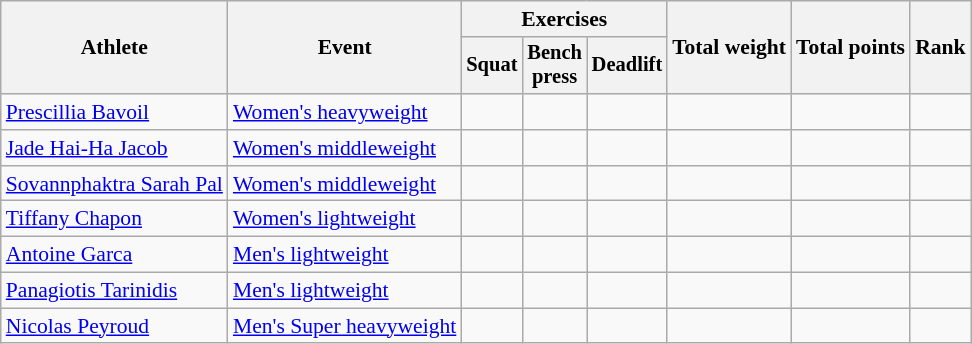<table class=wikitable style="font-size:90%">
<tr>
<th rowspan="2">Athlete</th>
<th rowspan="2">Event</th>
<th colspan="3">Exercises</th>
<th rowspan="2">Total weight</th>
<th rowspan="2">Total points</th>
<th rowspan="2">Rank</th>
</tr>
<tr style="font-size:95%">
<th>Squat</th>
<th>Bench<br>press</th>
<th>Deadlift</th>
</tr>
<tr align=center>
<td align=left><a href='#'>Prescillia Bavoil</a></td>
<td align=left><a href='#'>Women's heavyweight</a></td>
<td></td>
<td></td>
<td></td>
<td></td>
<td></td>
<td></td>
</tr>
<tr align=center>
<td align=left><a href='#'>Jade Hai-Ha Jacob</a></td>
<td align=left><a href='#'>Women's middleweight</a></td>
<td></td>
<td></td>
<td></td>
<td></td>
<td></td>
<td></td>
</tr>
<tr align=center>
<td align=left><a href='#'>Sovannphaktra Sarah Pal</a></td>
<td align=left><a href='#'>Women's middleweight</a></td>
<td></td>
<td></td>
<td></td>
<td></td>
<td></td>
<td></td>
</tr>
<tr align=center>
<td align=left><a href='#'>Tiffany Chapon</a></td>
<td align=left><a href='#'>Women's lightweight</a></td>
<td></td>
<td></td>
<td></td>
<td></td>
<td></td>
<td></td>
</tr>
<tr align=center>
<td align=left><a href='#'>Antoine Garca</a></td>
<td align=left><a href='#'>Men's lightweight</a></td>
<td></td>
<td></td>
<td></td>
<td></td>
<td></td>
<td></td>
</tr>
<tr align=center>
<td align=left><a href='#'>Panagiotis Tarinidis</a></td>
<td align=left><a href='#'>Men's lightweight</a></td>
<td></td>
<td></td>
<td></td>
<td></td>
<td></td>
<td></td>
</tr>
<tr align=center>
<td align=left><a href='#'>Nicolas Peyroud</a></td>
<td align=left><a href='#'>Men's Super heavyweight</a></td>
<td></td>
<td></td>
<td></td>
<td></td>
<td></td>
<td></td>
</tr>
</table>
